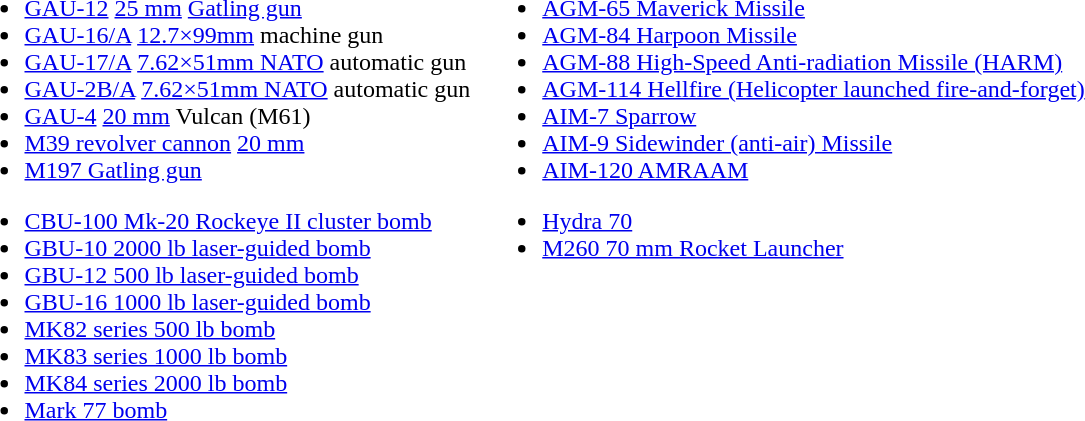<table>
<tr valign=top>
<td><br><ul><li><a href='#'>GAU-12</a> <a href='#'>25 mm</a> <a href='#'>Gatling gun</a></li><li><a href='#'>GAU-16/A</a> <a href='#'>12.7×99mm</a> machine gun</li><li><a href='#'>GAU-17/A</a> <a href='#'>7.62×51mm NATO</a> automatic gun</li><li><a href='#'>GAU-2B/A</a> <a href='#'>7.62×51mm NATO</a> automatic gun</li><li><a href='#'>GAU-4</a> <a href='#'>20 mm</a> Vulcan (M61)</li><li><a href='#'>M39 revolver cannon</a> <a href='#'>20 mm</a></li><li><a href='#'>M197 Gatling gun</a></li></ul><ul><li><a href='#'>CBU-100 Mk-20 Rockeye II cluster bomb</a></li><li><a href='#'>GBU-10 2000 lb laser-guided bomb</a></li><li><a href='#'>GBU-12 500 lb laser-guided bomb</a></li><li><a href='#'>GBU-16 1000 lb laser-guided bomb</a></li><li><a href='#'>MK82 series 500 lb bomb</a></li><li><a href='#'>MK83 series 1000 lb bomb</a></li><li><a href='#'>MK84 series 2000 lb bomb</a></li><li><a href='#'>Mark 77 bomb</a></li></ul></td>
<td></td>
<td><br><ul><li><a href='#'>AGM-65 Maverick Missile</a></li><li><a href='#'>AGM-84 Harpoon Missile</a></li><li><a href='#'>AGM-88 High-Speed Anti-radiation Missile (HARM)</a></li><li><a href='#'>AGM-114 Hellfire (Helicopter launched fire-and-forget)</a></li><li><a href='#'>AIM-7 Sparrow</a></li><li><a href='#'>AIM-9 Sidewinder (anti-air) Missile</a></li><li><a href='#'>AIM-120 AMRAAM</a></li></ul><ul><li><a href='#'>Hydra 70</a></li><li><a href='#'>M260 70 mm Rocket Launcher</a></li></ul></td>
</tr>
</table>
